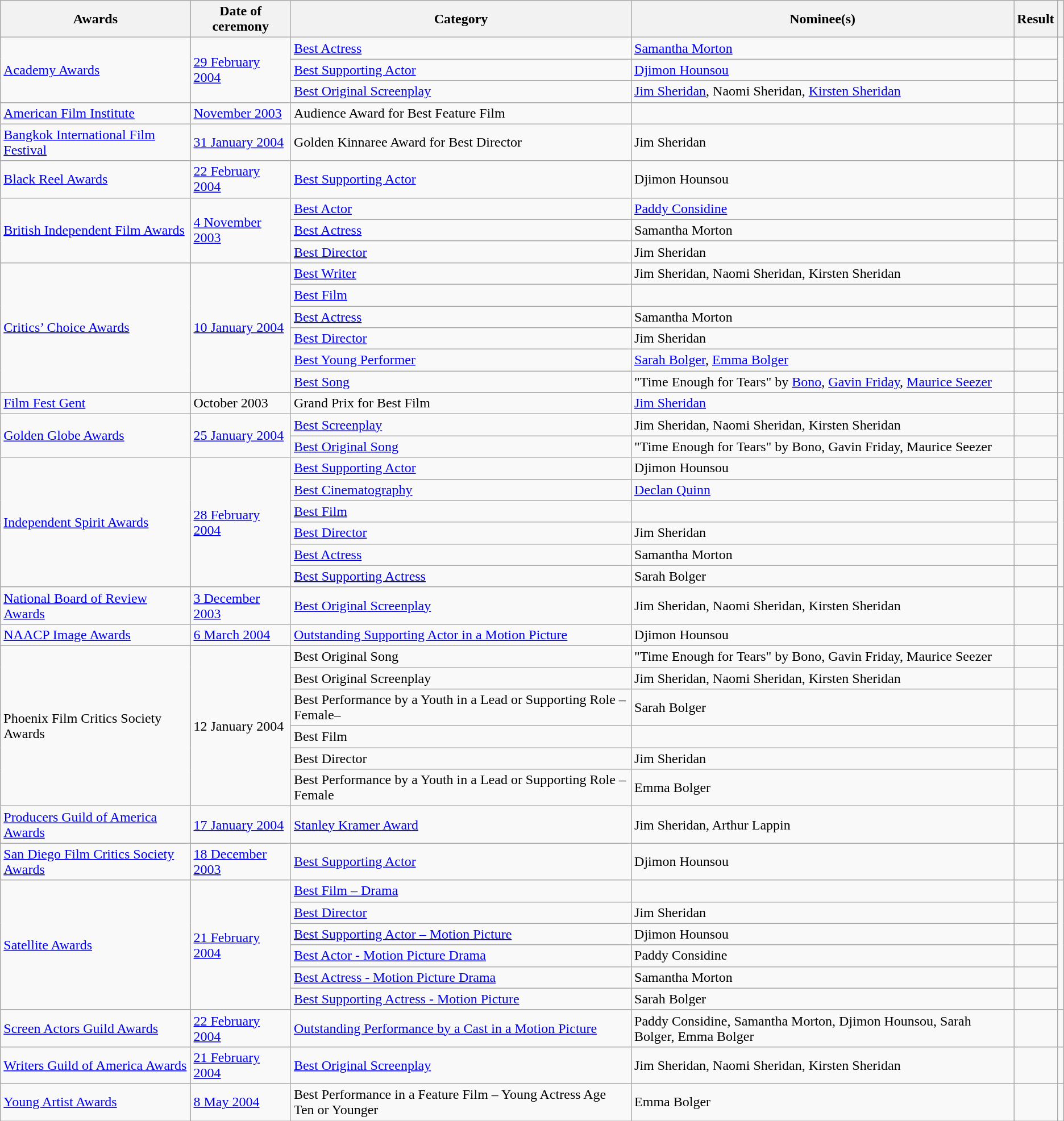<table class="wikitable sortable">
<tr>
<th>Awards</th>
<th>Date of ceremony</th>
<th>Category</th>
<th>Nominee(s)</th>
<th>Result</th>
<th></th>
</tr>
<tr>
<td rowspan="3"><a href='#'>Academy Awards</a></td>
<td rowspan="3"><a href='#'>29 February 2004</a></td>
<td><a href='#'>Best Actress</a></td>
<td><a href='#'>Samantha Morton</a></td>
<td></td>
<td rowspan="3" align="center"></td>
</tr>
<tr>
<td><a href='#'>Best Supporting Actor</a></td>
<td><a href='#'>Djimon Hounsou</a></td>
<td></td>
</tr>
<tr>
<td><a href='#'>Best Original Screenplay</a></td>
<td><a href='#'>Jim Sheridan</a>, Naomi Sheridan, <a href='#'>Kirsten Sheridan</a></td>
<td></td>
</tr>
<tr>
<td><a href='#'>American Film Institute</a></td>
<td><a href='#'>November 2003</a></td>
<td>Audience Award for Best Feature Film</td>
<td></td>
<td></td>
<td align="center"></td>
</tr>
<tr>
<td><a href='#'>Bangkok International Film Festival</a></td>
<td><a href='#'>31 January 2004</a></td>
<td>Golden Kinnaree Award for Best Director</td>
<td>Jim Sheridan</td>
<td></td>
<td align="center"></td>
</tr>
<tr>
<td><a href='#'>Black Reel Awards</a></td>
<td><a href='#'>22 February 2004</a></td>
<td><a href='#'>Best Supporting Actor</a></td>
<td>Djimon Hounsou</td>
<td></td>
<td align="center"></td>
</tr>
<tr>
<td rowspan="3"><a href='#'>British Independent Film Awards</a></td>
<td rowspan="3"><a href='#'>4 November 2003</a></td>
<td><a href='#'>Best Actor</a></td>
<td><a href='#'>Paddy Considine</a></td>
<td></td>
<td rowspan="3" align="center"></td>
</tr>
<tr>
<td><a href='#'>Best Actress</a></td>
<td>Samantha Morton</td>
<td></td>
</tr>
<tr>
<td><a href='#'>Best Director</a></td>
<td>Jim Sheridan</td>
<td></td>
</tr>
<tr>
<td rowspan="6"><a href='#'>Critics’ Choice Awards</a></td>
<td rowspan="6"><a href='#'>10 January 2004</a></td>
<td><a href='#'>Best Writer</a></td>
<td>Jim Sheridan, Naomi Sheridan, Kirsten Sheridan</td>
<td></td>
<td rowspan="6" align="center"></td>
</tr>
<tr>
<td><a href='#'>Best Film</a></td>
<td></td>
<td></td>
</tr>
<tr>
<td><a href='#'>Best Actress</a></td>
<td>Samantha Morton</td>
<td></td>
</tr>
<tr>
<td><a href='#'>Best Director</a></td>
<td>Jim Sheridan</td>
<td></td>
</tr>
<tr>
<td><a href='#'>Best Young Performer</a></td>
<td><a href='#'>Sarah Bolger</a>, <a href='#'>Emma Bolger</a></td>
<td></td>
</tr>
<tr>
<td><a href='#'>Best Song</a></td>
<td>"Time Enough for Tears" by <a href='#'>Bono</a>, <a href='#'>Gavin Friday</a>, <a href='#'>Maurice Seezer</a></td>
<td></td>
</tr>
<tr>
<td><a href='#'>Film Fest Gent</a></td>
<td>October 2003</td>
<td>Grand Prix for Best Film</td>
<td><a href='#'>Jim Sheridan</a></td>
<td></td>
<td></td>
</tr>
<tr>
<td rowspan="2"><a href='#'>Golden Globe Awards</a></td>
<td rowspan="2"><a href='#'>25 January 2004</a></td>
<td><a href='#'>Best Screenplay</a></td>
<td>Jim Sheridan, Naomi Sheridan, Kirsten Sheridan</td>
<td></td>
<td rowspan="2" align="center"></td>
</tr>
<tr>
<td><a href='#'>Best Original Song</a></td>
<td>"Time Enough for Tears" by Bono, Gavin Friday, Maurice Seezer</td>
<td></td>
</tr>
<tr>
<td rowspan="6"><a href='#'>Independent Spirit Awards</a></td>
<td rowspan="6"><a href='#'>28 February 2004</a></td>
<td><a href='#'>Best Supporting Actor</a></td>
<td>Djimon Hounsou</td>
<td></td>
<td rowspan="6" align="center"></td>
</tr>
<tr>
<td><a href='#'>Best Cinematography</a></td>
<td><a href='#'>Declan Quinn</a></td>
<td></td>
</tr>
<tr>
<td><a href='#'>Best Film</a></td>
<td></td>
<td></td>
</tr>
<tr>
<td><a href='#'>Best Director</a></td>
<td>Jim Sheridan</td>
<td></td>
</tr>
<tr>
<td><a href='#'>Best Actress</a></td>
<td>Samantha Morton</td>
<td></td>
</tr>
<tr>
<td><a href='#'>Best Supporting Actress</a></td>
<td>Sarah Bolger</td>
<td></td>
</tr>
<tr>
<td><a href='#'>National Board of Review Awards</a></td>
<td><a href='#'>3 December 2003</a></td>
<td><a href='#'>Best Original Screenplay</a></td>
<td>Jim Sheridan, Naomi Sheridan, Kirsten Sheridan</td>
<td></td>
<td align="center"></td>
</tr>
<tr>
<td><a href='#'>NAACP Image Awards</a></td>
<td><a href='#'>6 March 2004</a></td>
<td><a href='#'>Outstanding Supporting Actor in a Motion Picture</a></td>
<td>Djimon Hounsou</td>
<td></td>
<td align="center"></td>
</tr>
<tr>
<td rowspan="6">Phoenix Film Critics Society Awards</td>
<td rowspan="6">12 January 2004</td>
<td>Best Original Song</td>
<td>"Time Enough for Tears" by Bono, Gavin Friday, Maurice Seezer</td>
<td></td>
<td rowspan="6" align="center"></td>
</tr>
<tr>
<td>Best Original Screenplay</td>
<td>Jim Sheridan, Naomi Sheridan, Kirsten Sheridan</td>
<td></td>
</tr>
<tr>
<td>Best Performance by a Youth in a Lead or Supporting Role – Female–</td>
<td>Sarah Bolger</td>
<td></td>
</tr>
<tr>
<td>Best Film</td>
<td></td>
<td></td>
</tr>
<tr>
<td>Best Director</td>
<td>Jim Sheridan</td>
<td></td>
</tr>
<tr>
<td>Best Performance by a Youth in a Lead or Supporting Role – Female</td>
<td>Emma Bolger</td>
<td></td>
</tr>
<tr>
<td><a href='#'>Producers Guild of America Awards</a></td>
<td><a href='#'>17 January 2004</a></td>
<td><a href='#'>Stanley Kramer Award</a></td>
<td>Jim Sheridan, Arthur Lappin</td>
<td></td>
<td align="center"></td>
</tr>
<tr>
<td><a href='#'>San Diego Film Critics Society Awards</a></td>
<td><a href='#'>18 December 2003</a></td>
<td><a href='#'>Best Supporting Actor</a></td>
<td>Djimon Hounsou</td>
<td></td>
<td align="center"></td>
</tr>
<tr>
<td rowspan="6"><a href='#'>Satellite Awards</a></td>
<td rowspan="6"><a href='#'>21 February 2004</a></td>
<td><a href='#'>Best Film – Drama</a></td>
<td></td>
<td></td>
<td rowspan="6" align="center"></td>
</tr>
<tr>
<td><a href='#'>Best Director</a></td>
<td>Jim Sheridan</td>
<td></td>
</tr>
<tr>
<td><a href='#'>Best Supporting Actor – Motion Picture</a></td>
<td>Djimon Hounsou</td>
<td></td>
</tr>
<tr>
<td><a href='#'>Best Actor - Motion Picture Drama</a></td>
<td>Paddy Considine</td>
<td></td>
</tr>
<tr>
<td><a href='#'>Best Actress - Motion Picture Drama</a></td>
<td>Samantha Morton</td>
<td></td>
</tr>
<tr>
<td><a href='#'>Best Supporting Actress - Motion Picture</a></td>
<td>Sarah Bolger</td>
<td></td>
</tr>
<tr>
<td><a href='#'>Screen Actors Guild Awards</a></td>
<td><a href='#'>22 February 2004</a></td>
<td><a href='#'>Outstanding Performance by a Cast in a Motion Picture</a></td>
<td>Paddy Considine, Samantha Morton, Djimon Hounsou, Sarah Bolger, Emma Bolger</td>
<td></td>
<td align="center"></td>
</tr>
<tr>
<td><a href='#'>Writers Guild of America Awards</a></td>
<td><a href='#'>21 February 2004</a></td>
<td><a href='#'>Best Original Screenplay</a></td>
<td>Jim Sheridan, Naomi Sheridan, Kirsten Sheridan</td>
<td></td>
<td></td>
</tr>
<tr>
<td><a href='#'>Young Artist Awards</a></td>
<td><a href='#'>8 May 2004</a></td>
<td>Best Performance in a Feature Film – Young Actress Age Ten or Younger</td>
<td>Emma Bolger</td>
<td></td>
<td align="center"></td>
</tr>
</table>
